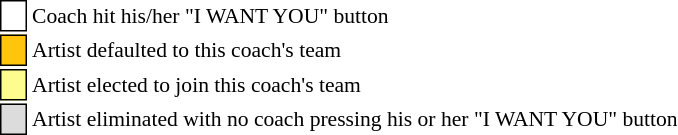<table class="toccolours" style="font-size: 90%; white-space: nowrap;">
<tr>
<td style="background:white; border: 1px solid black;"> <strong></strong> </td>
<td>Coach hit his/her "I WANT YOU" button</td>
</tr>
<tr>
<td style="background:#FFC40C; border: 1px solid black">    </td>
<td>Artist defaulted to this coach's team</td>
</tr>
<tr>
<td style="background:#fdfc8f; border: 1px solid black;">    </td>
<td style="padding-right: 8px">Artist elected to join this coach's team</td>
</tr>
<tr>
<td style="background:#DCDCDC; border: 1px solid black">    </td>
<td>Artist eliminated with no coach pressing his or her "I WANT YOU" button</td>
</tr>
<tr>
</tr>
</table>
